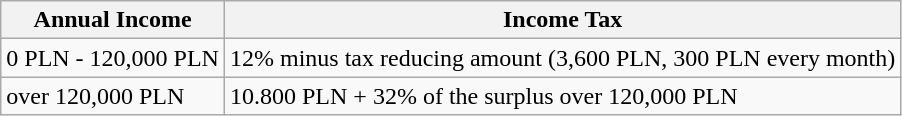<table class="wikitable">
<tr>
<th>Annual Income</th>
<th>Income Tax</th>
</tr>
<tr>
<td>0 PLN - 120,000 PLN</td>
<td>12% minus tax reducing amount (3,600 PLN, 300 PLN every month)</td>
</tr>
<tr>
<td>over 120,000 PLN</td>
<td>10.800 PLN + 32% of the surplus over 120,000 PLN</td>
</tr>
</table>
